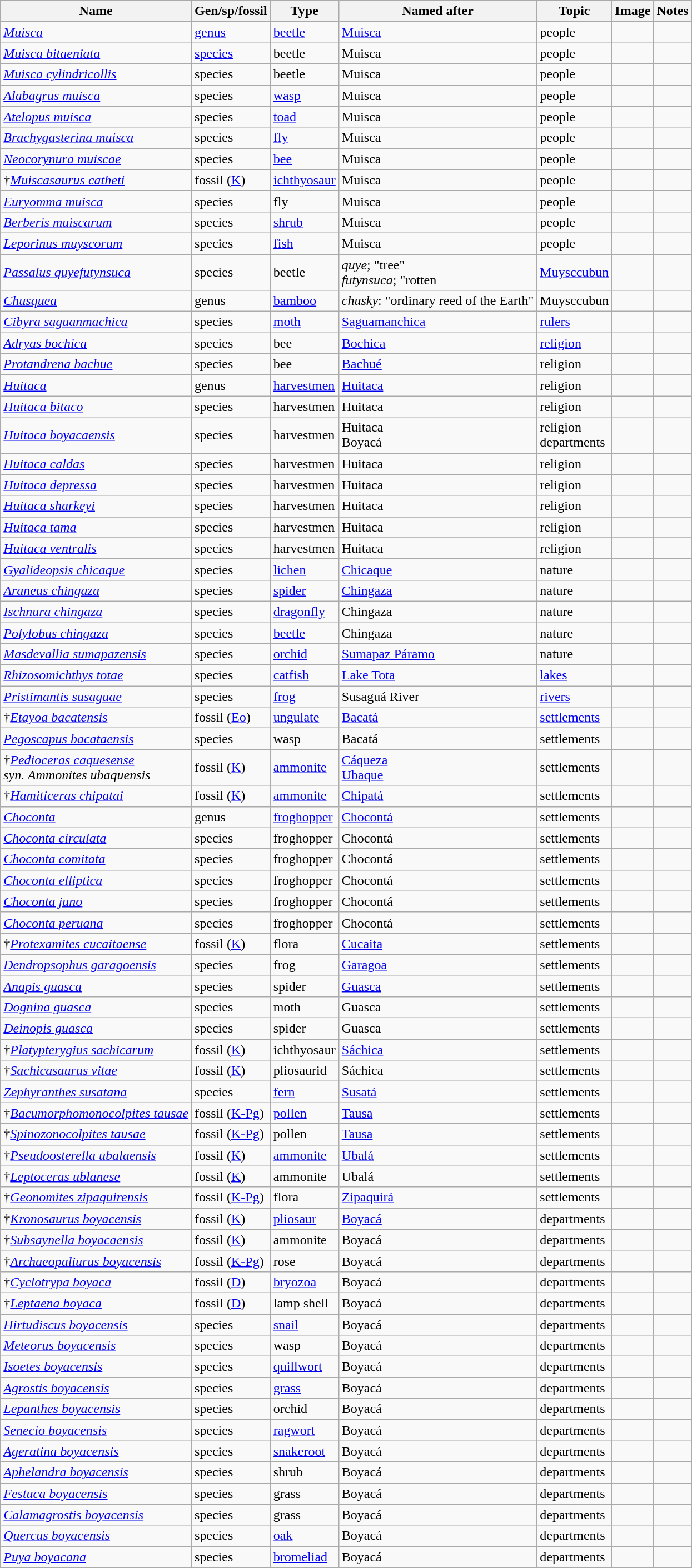<table class="wikitable sortable">
<tr>
<th scope="col">Name</th>
<th scope="col">Gen/sp/fossil</th>
<th scope="col">Type</th>
<th scope="col">Named after</th>
<th scope="col">Topic</th>
<th scope="col">Image</th>
<th scope="col" class=unsortable>Notes</th>
</tr>
<tr>
<td><em><a href='#'>Muisca</a></em></td>
<td><a href='#'>genus</a></td>
<td><a href='#'>beetle</a></td>
<td><a href='#'>Muisca</a></td>
<td>people</td>
<td align=center></td>
<td align=center></td>
</tr>
<tr>
<td><em><a href='#'>Muisca bitaeniata</a></em></td>
<td><a href='#'>species</a></td>
<td>beetle</td>
<td>Muisca</td>
<td>people</td>
<td align=center></td>
<td align=center></td>
</tr>
<tr>
<td><em><a href='#'>Muisca cylindricollis</a></em></td>
<td>species</td>
<td>beetle</td>
<td>Muisca</td>
<td>people</td>
<td align=center></td>
<td align=center></td>
</tr>
<tr>
<td><em><a href='#'>Alabagrus muisca</a></em></td>
<td>species</td>
<td><a href='#'>wasp</a></td>
<td>Muisca</td>
<td>people</td>
<td align=center></td>
<td align=center></td>
</tr>
<tr>
<td><em><a href='#'>Atelopus muisca</a></em></td>
<td>species</td>
<td><a href='#'>toad</a></td>
<td>Muisca</td>
<td>people</td>
<td align=center></td>
<td align=center></td>
</tr>
<tr>
<td><em><a href='#'>Brachygasterina muisca</a></em></td>
<td>species</td>
<td><a href='#'>fly</a></td>
<td>Muisca</td>
<td>people</td>
<td align=center></td>
<td align=center></td>
</tr>
<tr>
<td><em><a href='#'>Neocorynura muiscae</a></em></td>
<td>species</td>
<td><a href='#'>bee</a></td>
<td>Muisca</td>
<td>people</td>
<td align=center></td>
<td align=center></td>
</tr>
<tr>
<td>†<em><a href='#'>Muiscasaurus catheti</a></em></td>
<td>fossil (<a href='#'>K</a>)</td>
<td><a href='#'>ichthyosaur</a></td>
<td>Muisca</td>
<td>people</td>
<td align=center></td>
<td align=center></td>
</tr>
<tr>
<td><em><a href='#'>Euryomma muisca</a></em></td>
<td>species</td>
<td>fly</td>
<td>Muisca</td>
<td>people</td>
<td align=center></td>
<td align=center></td>
</tr>
<tr>
<td><em><a href='#'>Berberis muiscarum</a></em></td>
<td>species</td>
<td><a href='#'>shrub</a></td>
<td>Muisca</td>
<td>people</td>
<td align=center></td>
<td align=center></td>
</tr>
<tr>
<td><em><a href='#'>Leporinus muyscorum</a></em></td>
<td>species</td>
<td><a href='#'>fish</a></td>
<td>Muisca</td>
<td>people</td>
<td align=center></td>
<td align=center></td>
</tr>
<tr>
<td><em><a href='#'>Passalus quyefutynsuca</a></em></td>
<td>species</td>
<td>beetle</td>
<td><em>quye</em>; "tree"<br><em>futynsuca</em>; "rotten</td>
<td><a href='#'>Muysccubun</a></td>
<td align=center></td>
<td align=center></td>
</tr>
<tr>
<td><em><a href='#'>Chusquea</a></em></td>
<td>genus</td>
<td><a href='#'>bamboo</a></td>
<td><em>chusky</em>: "ordinary reed of the Earth"</td>
<td>Muysccubun</td>
<td align=center></td>
<td align=center></td>
</tr>
<tr>
<td><em><a href='#'>Cibyra saguanmachica</a></em></td>
<td>species</td>
<td><a href='#'>moth</a></td>
<td><a href='#'>Saguamanchica</a></td>
<td><a href='#'>rulers</a></td>
<td align=center></td>
<td align=center></td>
</tr>
<tr>
<td><em><a href='#'>Adryas bochica</a></em></td>
<td>species</td>
<td>bee</td>
<td><a href='#'>Bochica</a></td>
<td><a href='#'>religion</a></td>
<td align=center></td>
<td align=center></td>
</tr>
<tr>
<td><em><a href='#'>Protandrena bachue</a></em></td>
<td>species</td>
<td>bee</td>
<td><a href='#'>Bachué</a></td>
<td>religion</td>
<td align=center></td>
<td align=center></td>
</tr>
<tr>
<td><em><a href='#'>Huitaca</a></em></td>
<td>genus</td>
<td><a href='#'>harvestmen</a></td>
<td><a href='#'>Huitaca</a></td>
<td>religion</td>
<td align=center></td>
<td align=center></td>
</tr>
<tr>
<td><em><a href='#'>Huitaca bitaco</a></em></td>
<td>species</td>
<td>harvestmen</td>
<td>Huitaca</td>
<td>religion</td>
<td align=center></td>
<td align=center></td>
</tr>
<tr>
<td><em><a href='#'>Huitaca boyacaensis</a></em></td>
<td>species</td>
<td>harvestmen</td>
<td>Huitaca<br>Boyacá</td>
<td>religion<br>departments</td>
<td align=center></td>
<td align=center></td>
</tr>
<tr>
<td><em><a href='#'>Huitaca caldas</a></em></td>
<td>species</td>
<td>harvestmen</td>
<td>Huitaca</td>
<td>religion</td>
<td align=center></td>
<td align=center></td>
</tr>
<tr>
<td><em><a href='#'>Huitaca depressa</a></em></td>
<td>species</td>
<td>harvestmen</td>
<td>Huitaca</td>
<td>religion</td>
<td align=center></td>
<td align=center></td>
</tr>
<tr>
<td><em><a href='#'>Huitaca sharkeyi</a></em></td>
<td>species</td>
<td>harvestmen</td>
<td>Huitaca</td>
<td>religion</td>
<td align=center></td>
<td align=center></td>
</tr>
<tr>
</tr>
<tr>
<td><em><a href='#'>Huitaca tama</a></em></td>
<td>species</td>
<td>harvestmen</td>
<td>Huitaca</td>
<td>religion</td>
<td align=center></td>
<td align=center></td>
</tr>
<tr>
</tr>
<tr>
<td><em><a href='#'>Huitaca ventralis</a></em></td>
<td>species</td>
<td>harvestmen</td>
<td>Huitaca</td>
<td>religion</td>
<td align=center></td>
<td align=center></td>
</tr>
<tr>
<td><em><a href='#'>Gyalideopsis chicaque</a></em></td>
<td>species</td>
<td><a href='#'>lichen</a></td>
<td><a href='#'>Chicaque</a></td>
<td>nature</td>
<td align=center></td>
<td align=center></td>
</tr>
<tr>
<td><em><a href='#'>Araneus chingaza</a></em></td>
<td>species</td>
<td><a href='#'>spider</a></td>
<td><a href='#'>Chingaza</a></td>
<td>nature</td>
<td align=center></td>
<td align=center></td>
</tr>
<tr>
<td><em><a href='#'>Ischnura chingaza</a></em></td>
<td>species</td>
<td><a href='#'>dragonfly</a></td>
<td>Chingaza</td>
<td>nature</td>
<td align=center></td>
<td align=center></td>
</tr>
<tr>
<td><em><a href='#'>Polylobus chingaza</a></em></td>
<td>species</td>
<td><a href='#'>beetle</a></td>
<td>Chingaza</td>
<td>nature</td>
<td align=center></td>
<td align=center></td>
</tr>
<tr>
<td><em><a href='#'>Masdevallia sumapazensis</a></em></td>
<td>species</td>
<td><a href='#'>orchid</a></td>
<td><a href='#'>Sumapaz Páramo</a></td>
<td>nature</td>
<td align=center></td>
<td align=center></td>
</tr>
<tr>
<td><em><a href='#'>Rhizosomichthys totae</a></em></td>
<td>species</td>
<td><a href='#'>catfish</a></td>
<td><a href='#'>Lake Tota</a></td>
<td><a href='#'>lakes</a></td>
<td align=center></td>
<td align=center></td>
</tr>
<tr>
<td><em><a href='#'>Pristimantis susaguae</a></em></td>
<td>species</td>
<td><a href='#'>frog</a></td>
<td>Susaguá River</td>
<td><a href='#'>rivers</a></td>
<td align=center></td>
<td align=center></td>
</tr>
<tr>
<td>†<em><a href='#'>Etayoa bacatensis</a></em></td>
<td>fossil (<a href='#'>Eo</a>)</td>
<td><a href='#'>ungulate</a></td>
<td><a href='#'>Bacatá</a></td>
<td><a href='#'>settlements</a></td>
<td align=center></td>
<td align=center></td>
</tr>
<tr>
<td><em><a href='#'>Pegoscapus bacataensis</a></em></td>
<td>species</td>
<td>wasp</td>
<td>Bacatá</td>
<td>settlements</td>
<td align=center></td>
<td align=center></td>
</tr>
<tr>
<td>†<em><a href='#'>Pedioceras caquesense</a></em><br><em>syn. Ammonites ubaquensis</em></td>
<td>fossil (<a href='#'>K</a>)</td>
<td><a href='#'>ammonite</a></td>
<td><a href='#'>Cáqueza</a><br><a href='#'>Ubaque</a></td>
<td>settlements</td>
<td align=center></td>
<td align=center></td>
</tr>
<tr>
<td>†<em><a href='#'>Hamiticeras chipatai</a></em></td>
<td>fossil (<a href='#'>K</a>)</td>
<td><a href='#'>ammonite</a></td>
<td><a href='#'>Chipatá</a></td>
<td>settlements</td>
<td align=center></td>
<td align=center></td>
</tr>
<tr>
<td><em><a href='#'>Choconta</a></em></td>
<td>genus</td>
<td><a href='#'>froghopper</a></td>
<td><a href='#'>Chocontá</a></td>
<td>settlements</td>
<td align=center></td>
<td align=center></td>
</tr>
<tr>
<td><em><a href='#'>Choconta circulata</a></em></td>
<td>species</td>
<td>froghopper</td>
<td>Chocontá</td>
<td>settlements</td>
<td align=center></td>
<td align=center></td>
</tr>
<tr>
<td><em><a href='#'>Choconta comitata</a></em></td>
<td>species</td>
<td>froghopper</td>
<td>Chocontá</td>
<td>settlements</td>
<td align=center></td>
<td align=center></td>
</tr>
<tr>
<td><em><a href='#'>Choconta elliptica</a></em></td>
<td>species</td>
<td>froghopper</td>
<td>Chocontá</td>
<td>settlements</td>
<td align=center></td>
<td align=center></td>
</tr>
<tr>
<td><em><a href='#'>Choconta juno</a></em></td>
<td>species</td>
<td>froghopper</td>
<td>Chocontá</td>
<td>settlements</td>
<td align=center></td>
<td align=center></td>
</tr>
<tr>
<td><em><a href='#'>Choconta peruana</a></em></td>
<td>species</td>
<td>froghopper</td>
<td>Chocontá</td>
<td>settlements</td>
<td align=center></td>
<td align=center></td>
</tr>
<tr>
<td>†<em><a href='#'>Protexamites cucaitaense</a></em></td>
<td>fossil (<a href='#'>K</a>)</td>
<td>flora</td>
<td><a href='#'>Cucaita</a></td>
<td>settlements</td>
<td align=center></td>
<td align=center></td>
</tr>
<tr>
<td><em><a href='#'>Dendropsophus garagoensis</a></em></td>
<td>species</td>
<td>frog</td>
<td><a href='#'>Garagoa</a></td>
<td>settlements</td>
<td align=center></td>
<td align=center></td>
</tr>
<tr>
<td><em><a href='#'>Anapis guasca</a></em></td>
<td>species</td>
<td>spider</td>
<td><a href='#'>Guasca</a></td>
<td>settlements</td>
<td align=center></td>
<td align=center></td>
</tr>
<tr>
<td><em><a href='#'>Dognina guasca</a></em></td>
<td>species</td>
<td>moth</td>
<td>Guasca</td>
<td>settlements</td>
<td align=center></td>
<td align=center></td>
</tr>
<tr>
<td><em><a href='#'>Deinopis guasca</a></em></td>
<td>species</td>
<td>spider</td>
<td>Guasca</td>
<td>settlements</td>
<td align=center></td>
<td align=center></td>
</tr>
<tr>
<td>†<em><a href='#'>Platypterygius sachicarum</a></em></td>
<td>fossil (<a href='#'>K</a>)</td>
<td>ichthyosaur</td>
<td><a href='#'>Sáchica</a></td>
<td>settlements</td>
<td align=center></td>
<td align=center></td>
</tr>
<tr>
<td>†<em><a href='#'>Sachicasaurus vitae</a></em></td>
<td>fossil (<a href='#'>K</a>)</td>
<td>pliosaurid</td>
<td>Sáchica</td>
<td>settlements</td>
<td align=center></td>
<td align=center></td>
</tr>
<tr>
<td><em><a href='#'>Zephyranthes susatana</a></em></td>
<td>species</td>
<td><a href='#'>fern</a></td>
<td><a href='#'>Susatá</a></td>
<td>settlements</td>
<td align=center></td>
<td align=center></td>
</tr>
<tr>
<td>†<em><a href='#'>Bacumorphomonocolpites tausae</a></em></td>
<td>fossil (<a href='#'>K-Pg</a>)</td>
<td><a href='#'>pollen</a></td>
<td><a href='#'>Tausa</a></td>
<td>settlements</td>
<td align=center></td>
<td align=center></td>
</tr>
<tr>
<td>†<em><a href='#'>Spinozonocolpites tausae</a></em></td>
<td>fossil (<a href='#'>K-Pg</a>)</td>
<td>pollen</td>
<td><a href='#'>Tausa</a></td>
<td>settlements</td>
<td align=center></td>
<td align=center></td>
</tr>
<tr>
<td>†<em><a href='#'>Pseudoosterella ubalaensis</a></em></td>
<td>fossil (<a href='#'>K</a>)</td>
<td><a href='#'>ammonite</a></td>
<td><a href='#'>Ubalá</a></td>
<td>settlements</td>
<td align=center></td>
<td align=center></td>
</tr>
<tr>
<td>†<em><a href='#'>Leptoceras ublanese</a></em></td>
<td>fossil (<a href='#'>K</a>)</td>
<td>ammonite</td>
<td>Ubalá</td>
<td>settlements</td>
<td align=center></td>
<td align=center></td>
</tr>
<tr>
<td>†<em><a href='#'>Geonomites zipaquirensis</a></em></td>
<td>fossil (<a href='#'>K-Pg</a>)</td>
<td>flora</td>
<td><a href='#'>Zipaquirá</a></td>
<td>settlements</td>
<td align=center></td>
<td align=center></td>
</tr>
<tr>
<td>†<em><a href='#'>Kronosaurus boyacensis</a></em></td>
<td>fossil (<a href='#'>K</a>)</td>
<td><a href='#'>pliosaur</a></td>
<td><a href='#'>Boyacá</a></td>
<td>departments</td>
<td align=center></td>
<td align=center></td>
</tr>
<tr>
<td>†<em><a href='#'>Subsaynella boyacaensis</a></em></td>
<td>fossil (<a href='#'>K</a>)</td>
<td>ammonite</td>
<td>Boyacá</td>
<td>departments</td>
<td align=center></td>
<td align=center></td>
</tr>
<tr>
<td>†<em><a href='#'>Archaeopaliurus boyacensis</a></em></td>
<td>fossil (<a href='#'>K-Pg</a>)</td>
<td>rose</td>
<td>Boyacá</td>
<td>departments</td>
<td align=center></td>
<td align=center></td>
</tr>
<tr>
<td>†<em><a href='#'>Cyclotrypa boyaca</a></em></td>
<td>fossil (<a href='#'>D</a>)</td>
<td><a href='#'>bryozoa</a></td>
<td>Boyacá</td>
<td>departments</td>
<td align=center></td>
<td align=center></td>
</tr>
<tr>
<td>†<em><a href='#'>Leptaena boyaca</a></em></td>
<td>fossil (<a href='#'>D</a>)</td>
<td>lamp shell</td>
<td>Boyacá</td>
<td>departments</td>
<td align=center></td>
<td align=center></td>
</tr>
<tr>
<td><em><a href='#'>Hirtudiscus boyacensis</a></em></td>
<td>species</td>
<td><a href='#'>snail</a></td>
<td>Boyacá</td>
<td>departments</td>
<td align=center></td>
<td align=center></td>
</tr>
<tr>
<td><em><a href='#'>Meteorus boyacensis</a></em></td>
<td>species</td>
<td>wasp</td>
<td>Boyacá</td>
<td>departments</td>
<td align=center></td>
<td align=center></td>
</tr>
<tr>
<td><em><a href='#'>Isoetes boyacensis</a></em></td>
<td>species</td>
<td><a href='#'>quillwort</a></td>
<td>Boyacá</td>
<td>departments</td>
<td align=center></td>
<td align=center></td>
</tr>
<tr>
<td><em><a href='#'>Agrostis boyacensis</a></em></td>
<td>species</td>
<td><a href='#'>grass</a></td>
<td>Boyacá</td>
<td>departments</td>
<td align=center></td>
<td align=center></td>
</tr>
<tr>
<td><em><a href='#'>Lepanthes boyacensis</a></em></td>
<td>species</td>
<td>orchid</td>
<td>Boyacá</td>
<td>departments</td>
<td align=center></td>
<td align=center></td>
</tr>
<tr>
<td><em><a href='#'>Senecio boyacensis</a></em></td>
<td>species</td>
<td><a href='#'>ragwort</a></td>
<td>Boyacá</td>
<td>departments</td>
<td align=center></td>
<td align=center></td>
</tr>
<tr>
<td><em><a href='#'>Ageratina boyacensis</a></em></td>
<td>species</td>
<td><a href='#'>snakeroot</a></td>
<td>Boyacá</td>
<td>departments</td>
<td align=center></td>
<td align=center></td>
</tr>
<tr>
<td><em><a href='#'>Aphelandra boyacensis</a></em></td>
<td>species</td>
<td>shrub</td>
<td>Boyacá</td>
<td>departments</td>
<td align=center></td>
<td align=center></td>
</tr>
<tr>
<td><em><a href='#'>Festuca boyacensis</a></em></td>
<td>species</td>
<td>grass</td>
<td>Boyacá</td>
<td>departments</td>
<td align=center></td>
<td align=center></td>
</tr>
<tr>
<td><em><a href='#'>Calamagrostis boyacensis</a></em></td>
<td>species</td>
<td>grass</td>
<td>Boyacá</td>
<td>departments</td>
<td align=center></td>
<td align=center></td>
</tr>
<tr>
<td><em><a href='#'>Quercus boyacensis</a></em></td>
<td>species</td>
<td><a href='#'>oak</a></td>
<td>Boyacá</td>
<td>departments</td>
<td align=center></td>
<td align=center></td>
</tr>
<tr>
<td><em><a href='#'>Puya boyacana</a></em></td>
<td>species</td>
<td><a href='#'>bromeliad</a></td>
<td>Boyacá</td>
<td>departments</td>
<td align=center></td>
<td align=center></td>
</tr>
<tr>
</tr>
</table>
